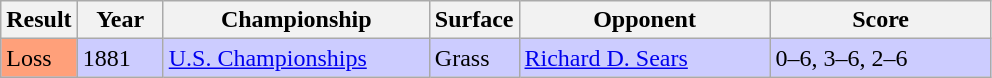<table class="sortable wikitable">
<tr>
<th style="width:40px">Result</th>
<th style="width:50px">Year</th>
<th style="width:170px">Championship</th>
<th style="width:50px">Surface</th>
<th style="width:160px">Opponent</th>
<th style="width:140px" class="unsortable">Score</th>
</tr>
<tr style="background:#ccf;">
<td style="background:#ffa07a;">Loss</td>
<td>1881</td>
<td><a href='#'>U.S. Championships</a></td>
<td>Grass</td>
<td>  <a href='#'>Richard D. Sears</a></td>
<td>0–6, 3–6, 2–6</td>
</tr>
</table>
